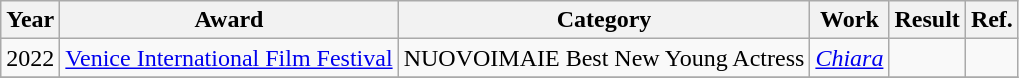<table class="wikitable">
<tr>
<th>Year</th>
<th>Award</th>
<th>Category</th>
<th>Work</th>
<th>Result</th>
<th>Ref.</th>
</tr>
<tr>
<td>2022</td>
<td><a href='#'>Venice International Film Festival</a></td>
<td>NUOVOIMAIE Best New Young Actress</td>
<td><em><a href='#'>Chiara</a></em></td>
<td></td>
<td></td>
</tr>
<tr>
</tr>
</table>
